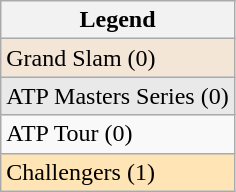<table class=wikitable>
<tr>
<th>Legend</th>
</tr>
<tr bgcolor=f3e6d7>
<td>Grand Slam (0)</td>
</tr>
<tr bgcolor=e9e9e9>
<td>ATP Masters Series (0)</td>
</tr>
<tr bgcolor=>
<td>ATP Tour (0)</td>
</tr>
<tr bgcolor=moccasin>
<td>Challengers (1)</td>
</tr>
</table>
